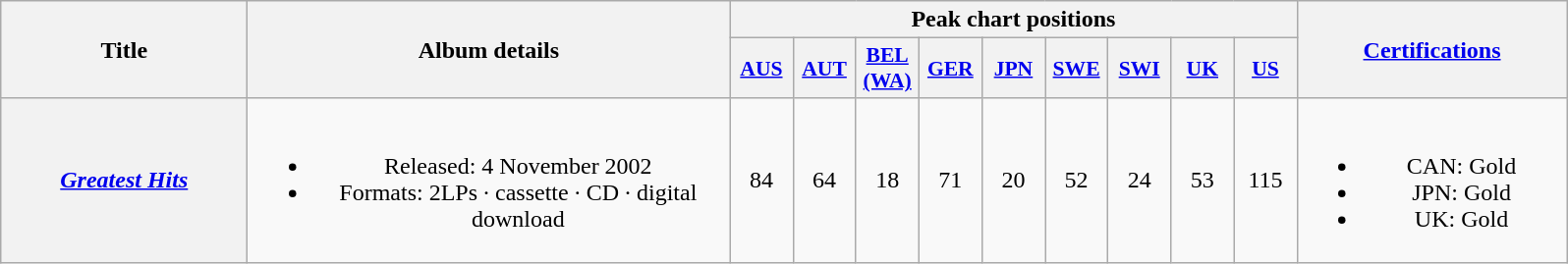<table class="wikitable plainrowheaders" style="text-align:center;" border="1">
<tr>
<th scope="col" rowspan="2" style="width:10em;">Title</th>
<th scope="col" rowspan="2" style="width:20em;">Album details</th>
<th scope="col" colspan="9">Peak chart positions</th>
<th scope="col" rowspan="2" style="width:11em;"><a href='#'>Certifications</a></th>
</tr>
<tr>
<th scope="col" style="width:2.5em;font-size:90%;"><a href='#'>AUS</a><br></th>
<th scope="col" style="width:2.5em;font-size:90%;"><a href='#'>AUT</a><br></th>
<th scope="col" style="width:2.5em;font-size:90%;"><a href='#'>BEL<br>(WA)</a><br></th>
<th scope="col" style="width:2.5em;font-size:90%;"><a href='#'>GER</a><br></th>
<th scope="col" style="width:2.5em;font-size:90%;"><a href='#'>JPN</a><br></th>
<th scope="col" style="width:2.5em;font-size:90%;"><a href='#'>SWE</a><br></th>
<th scope="col" style="width:2.5em;font-size:90%;"><a href='#'>SWI</a><br></th>
<th scope="col" style="width:2.5em;font-size:90%;"><a href='#'>UK</a><br></th>
<th scope="col" style="width:2.5em;font-size:90%;"><a href='#'>US</a><br></th>
</tr>
<tr>
<th scope="row"><em><a href='#'>Greatest Hits</a></em></th>
<td><br><ul><li>Released: 4 November 2002</li><li>Formats: 2LPs · cassette · CD · digital download</li></ul></td>
<td>84</td>
<td>64</td>
<td>18</td>
<td>71</td>
<td>20</td>
<td>52</td>
<td>24</td>
<td>53</td>
<td>115</td>
<td><br><ul><li>CAN: Gold</li><li>JPN: Gold</li><li>UK: Gold</li></ul></td>
</tr>
</table>
